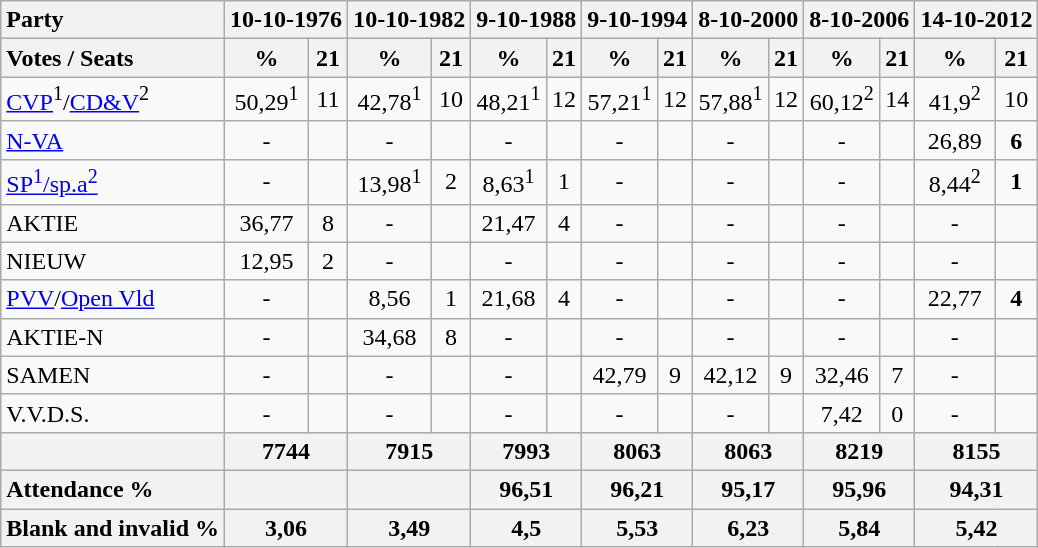<table class="wikitable" style="text-align:center;">
<tr>
<th style="text-align:left;">Party</th>
<th colspan="2">10-10-1976</th>
<th colspan="2">10-10-1982</th>
<th colspan="2">9-10-1988</th>
<th colspan="2">9-10-1994</th>
<th colspan="2">8-10-2000</th>
<th colspan="2">8-10-2006</th>
<th colspan="2">14-10-2012</th>
</tr>
<tr>
<th ! style="text-align:left;">Votes / Seats</th>
<th>%</th>
<th>21</th>
<th>%</th>
<th>21</th>
<th>%</th>
<th>21</th>
<th>%</th>
<th>21</th>
<th>%</th>
<th>21</th>
<th>%</th>
<th>21</th>
<th>%</th>
<th>21</th>
</tr>
<tr>
<td style="text-align:left;"><a href='#'>CVP</a><span><sup>1</sup></span>/<a href='#'>CD&V</a><span><sup>2</sup></span></td>
<td>50,29<span><sup>1</sup></span></td>
<td>11</td>
<td>42,78<span><sup>1</sup></span></td>
<td>10</td>
<td>48,21<span><sup>1</sup></span></td>
<td>12</td>
<td>57,21<span><sup>1</sup></span></td>
<td>12</td>
<td>57,88<span><sup>1</sup></span></td>
<td>12</td>
<td>60,12<span><sup>2</sup></span></td>
<td>14</td>
<td>41,9<span><sup>2</sup></span></td>
<td>10</td>
</tr>
<tr>
<td style="text-align:left;"><a href='#'>N-VA</a></td>
<td>-</td>
<td></td>
<td>-</td>
<td></td>
<td>-</td>
<td></td>
<td>-</td>
<td></td>
<td>-</td>
<td></td>
<td>-</td>
<td></td>
<td>26,89</td>
<td><strong>6</strong></td>
</tr>
<tr>
<td style="text-align:left;"><a href='#'>SP<span><sup>1</sup></span>/sp.a<span><sup>2</sup></span></a></td>
<td>-</td>
<td></td>
<td>13,98<span><sup>1</sup></span></td>
<td>2</td>
<td>8,63<span><sup>1</sup></span></td>
<td>1</td>
<td>-</td>
<td></td>
<td>-</td>
<td></td>
<td>-</td>
<td></td>
<td>8,44<span><sup>2</sup></span></td>
<td><strong>1</strong></td>
</tr>
<tr>
<td style="text-align:left;">AKTIE</td>
<td>36,77</td>
<td>8</td>
<td>-</td>
<td></td>
<td>21,47</td>
<td>4</td>
<td>-</td>
<td></td>
<td>-</td>
<td></td>
<td>-</td>
<td></td>
<td>-</td>
<td></td>
</tr>
<tr>
<td style="text-align:left;">NIEUW</td>
<td>12,95</td>
<td>2</td>
<td>-</td>
<td></td>
<td>-</td>
<td></td>
<td>-</td>
<td></td>
<td>-</td>
<td></td>
<td>-</td>
<td></td>
<td>-</td>
<td></td>
</tr>
<tr>
<td style="text-align:left;"><a href='#'>PVV</a>/<a href='#'>Open Vld</a></td>
<td>-</td>
<td></td>
<td>8,56</td>
<td>1</td>
<td>21,68</td>
<td>4</td>
<td>-</td>
<td></td>
<td>-</td>
<td></td>
<td>-</td>
<td></td>
<td>22,77</td>
<td><strong>4</strong></td>
</tr>
<tr>
<td style="text-align:left;">AKTIE-N</td>
<td>-</td>
<td></td>
<td>34,68</td>
<td>8</td>
<td>-</td>
<td></td>
<td>-</td>
<td></td>
<td>-</td>
<td></td>
<td>-</td>
<td></td>
<td>-</td>
<td></td>
</tr>
<tr>
<td style="text-align:left;">SAMEN</td>
<td>-</td>
<td></td>
<td>-</td>
<td></td>
<td>-</td>
<td></td>
<td>42,79</td>
<td>9</td>
<td>42,12</td>
<td>9</td>
<td>32,46</td>
<td>7</td>
<td>-</td>
<td></td>
</tr>
<tr>
<td style="text-align:left;">V.V.D.S.</td>
<td>-</td>
<td></td>
<td>-</td>
<td></td>
<td>-</td>
<td></td>
<td>-</td>
<td></td>
<td>-</td>
<td></td>
<td>7,42</td>
<td>0</td>
<td>-</td>
<td></td>
</tr>
<tr>
<th style="text-align:left;"></th>
<th colspan="2">7744</th>
<th colspan="2">7915</th>
<th colspan="2">7993</th>
<th colspan="2">8063</th>
<th colspan="2">8063</th>
<th colspan="2">8219</th>
<th colspan="2">8155</th>
</tr>
<tr>
<th style="text-align:left;">Attendance %</th>
<th colspan="2"></th>
<th colspan="2"></th>
<th colspan="2">96,51</th>
<th colspan="2">96,21</th>
<th colspan="2">95,17</th>
<th colspan="2">95,96</th>
<th colspan="2">94,31</th>
</tr>
<tr>
<th style="text-align:left;">Blank and invalid %</th>
<th colspan="2">3,06</th>
<th colspan="2">3,49</th>
<th colspan="2">4,5</th>
<th colspan="2">5,53</th>
<th colspan="2">6,23</th>
<th colspan="2">5,84</th>
<th colspan="2">5,42</th>
</tr>
</table>
